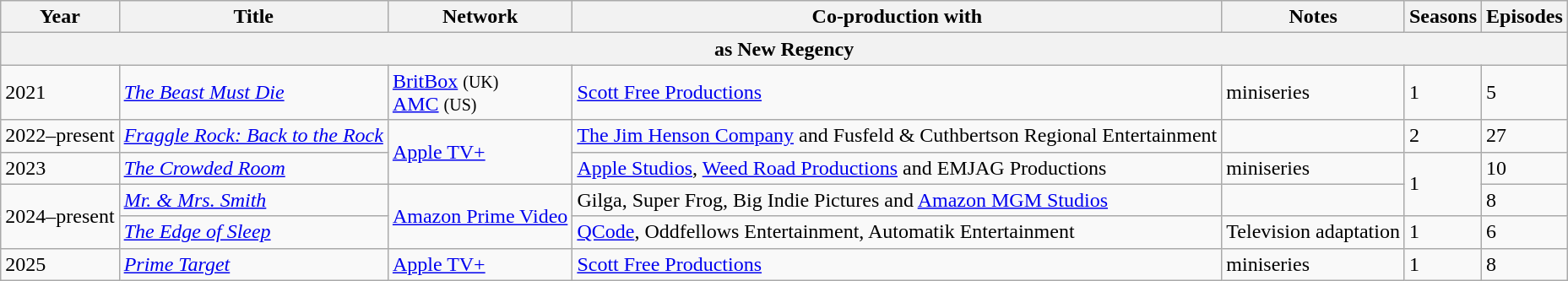<table class="wikitable sortable">
<tr>
<th>Year</th>
<th>Title</th>
<th>Network</th>
<th>Co-production with</th>
<th>Notes</th>
<th>Seasons</th>
<th>Episodes</th>
</tr>
<tr>
<th colspan="7">as New Regency</th>
</tr>
<tr>
<td>2021</td>
<td><em><a href='#'>The Beast Must Die</a></em></td>
<td><a href='#'>BritBox</a> <small>(UK)</small><br><a href='#'>AMC</a> <small>(US)</small></td>
<td><a href='#'>Scott Free Productions</a></td>
<td>miniseries</td>
<td>1</td>
<td>5</td>
</tr>
<tr>
<td>2022–present</td>
<td><em><a href='#'>Fraggle Rock: Back to the Rock</a></em></td>
<td rowspan="2"><a href='#'>Apple TV+</a></td>
<td><a href='#'>The Jim Henson Company</a> and Fusfeld & Cuthbertson Regional Entertainment</td>
<td></td>
<td>2</td>
<td>27</td>
</tr>
<tr>
<td>2023</td>
<td><em><a href='#'>The Crowded Room</a></em></td>
<td><a href='#'>Apple Studios</a>, <a href='#'>Weed Road Productions</a> and EMJAG Productions</td>
<td>miniseries</td>
<td rowspan="2">1</td>
<td>10</td>
</tr>
<tr>
<td rowspan="2">2024–present</td>
<td><em><a href='#'>Mr. & Mrs. Smith</a></em></td>
<td rowspan="2"><a href='#'>Amazon Prime Video</a></td>
<td>Gilga, Super Frog, Big Indie Pictures and <a href='#'>Amazon MGM Studios</a></td>
<td></td>
<td>8</td>
</tr>
<tr>
<td><em><a href='#'>The Edge of Sleep</a></em></td>
<td><a href='#'>QCode</a>, Oddfellows Entertainment, Automatik Entertainment</td>
<td>Television adaptation</td>
<td>1</td>
<td>6</td>
</tr>
<tr>
<td>2025</td>
<td><em><a href='#'>Prime Target</a></em></td>
<td><a href='#'>Apple TV+</a></td>
<td><a href='#'>Scott Free Productions</a></td>
<td>miniseries</td>
<td>1</td>
<td>8</td>
</tr>
</table>
